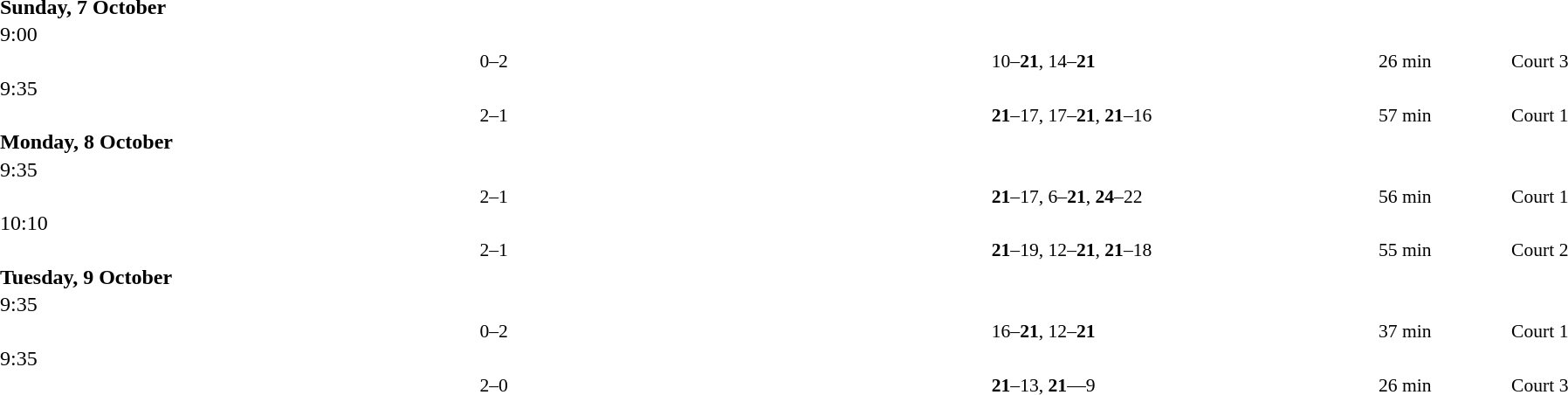<table style="width:100%;" cellspacing="1">
<tr>
<th width=25%></th>
<th width=10%></th>
<th width=25%></th>
</tr>
<tr>
<td><strong>Sunday, 7 October</strong></td>
</tr>
<tr>
<td>9:00</td>
</tr>
<tr style=font-size:90%>
<td align=right></td>
<td align=center>0–2</td>
<td><strong></strong></td>
<td>10–<strong>21</strong>, 14–<strong>21</strong></td>
<td>26 min</td>
<td>Court 3</td>
</tr>
<tr>
<td>9:35</td>
</tr>
<tr style=font-size:90%>
<td align=right><strong></strong></td>
<td align=center>2–1</td>
<td></td>
<td><strong>21</strong>–17, 17–<strong>21</strong>, <strong>21</strong>–16</td>
<td>57 min</td>
<td>Court 1</td>
</tr>
<tr>
<td><strong>Monday, 8 October</strong></td>
</tr>
<tr>
<td>9:35</td>
</tr>
<tr style=font-size:90%>
<td align=right><strong></strong></td>
<td align=center>2–1</td>
<td></td>
<td><strong>21</strong>–17, 6–<strong>21</strong>, <strong>24</strong>–22</td>
<td>56 min</td>
<td>Court 1</td>
</tr>
<tr>
<td>10:10</td>
</tr>
<tr style=font-size:90%>
<td align=right><strong></strong></td>
<td align=center>2–1</td>
<td></td>
<td><strong>21</strong>–19, 12–<strong>21</strong>, <strong>21</strong>–18</td>
<td>55 min</td>
<td>Court 2</td>
</tr>
<tr>
<td><strong>Tuesday, 9 October</strong></td>
</tr>
<tr>
<td>9:35</td>
</tr>
<tr style=font-size:90%>
<td align=right></td>
<td align=center>0–2</td>
<td><strong></strong></td>
<td>16–<strong>21</strong>, 12–<strong>21</strong></td>
<td>37 min</td>
<td>Court 1</td>
</tr>
<tr>
<td>9:35</td>
</tr>
<tr style=font-size:90%>
<td align=right><strong></strong></td>
<td align=center>2–0</td>
<td></td>
<td><strong>21</strong>–13, <strong>21</strong>—9</td>
<td>26 min</td>
<td>Court 3</td>
</tr>
</table>
